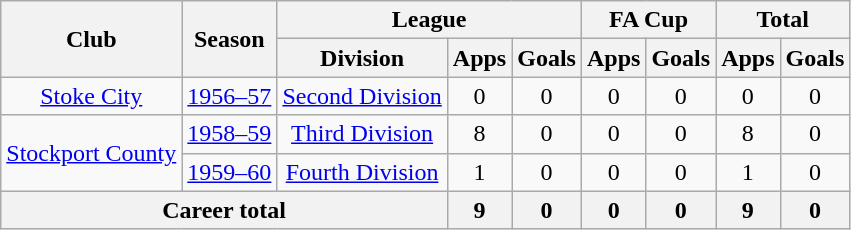<table class="wikitable" style="text-align: center;">
<tr>
<th rowspan="2">Club</th>
<th rowspan="2">Season</th>
<th colspan="3">League</th>
<th colspan="2">FA Cup</th>
<th colspan="2">Total</th>
</tr>
<tr>
<th>Division</th>
<th>Apps</th>
<th>Goals</th>
<th>Apps</th>
<th>Goals</th>
<th>Apps</th>
<th>Goals</th>
</tr>
<tr>
<td><a href='#'>Stoke City</a></td>
<td><a href='#'>1956–57</a></td>
<td><a href='#'>Second Division</a></td>
<td>0</td>
<td>0</td>
<td>0</td>
<td>0</td>
<td>0</td>
<td>0</td>
</tr>
<tr>
<td rowspan=2><a href='#'>Stockport County</a></td>
<td><a href='#'>1958–59</a></td>
<td><a href='#'>Third Division</a></td>
<td>8</td>
<td>0</td>
<td>0</td>
<td>0</td>
<td>8</td>
<td>0</td>
</tr>
<tr>
<td><a href='#'>1959–60</a></td>
<td><a href='#'>Fourth Division</a></td>
<td>1</td>
<td>0</td>
<td>0</td>
<td>0</td>
<td>1</td>
<td>0</td>
</tr>
<tr>
<th colspan="3">Career total</th>
<th>9</th>
<th>0</th>
<th>0</th>
<th>0</th>
<th>9</th>
<th>0</th>
</tr>
</table>
